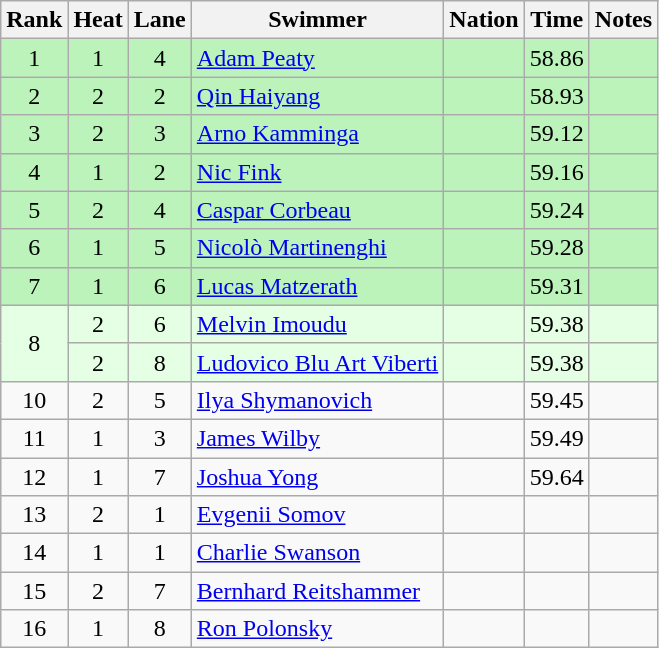<table class="wikitable sortable mw-collapsible" style="text-align:center">
<tr>
<th scope="col">Rank</th>
<th scope="col">Heat</th>
<th scope="col">Lane</th>
<th scope="col">Swimmer</th>
<th scope="col">Nation</th>
<th scope="col">Time</th>
<th scope="col">Notes</th>
</tr>
<tr bgcolor=bbf3bb>
<td>1</td>
<td>1</td>
<td>4</td>
<td align=left><a href='#'>Adam Peaty</a></td>
<td align=left></td>
<td>58.86</td>
<td></td>
</tr>
<tr bgcolor=bbf3bb>
<td>2</td>
<td>2</td>
<td>2</td>
<td align=left><a href='#'>Qin Haiyang</a></td>
<td align=left></td>
<td>58.93</td>
<td></td>
</tr>
<tr bgcolor=bbf3bb>
<td>3</td>
<td>2</td>
<td>3</td>
<td align=left><a href='#'>Arno Kamminga</a></td>
<td align=left></td>
<td>59.12</td>
<td></td>
</tr>
<tr bgcolor=bbf3bb>
<td>4</td>
<td>1</td>
<td>2</td>
<td align=left><a href='#'>Nic Fink</a></td>
<td align=left></td>
<td>59.16</td>
<td></td>
</tr>
<tr bgcolor=bbf3bb>
<td>5</td>
<td>2</td>
<td>4</td>
<td align=left><a href='#'>Caspar Corbeau</a></td>
<td align=left></td>
<td>59.24</td>
<td></td>
</tr>
<tr bgcolor=bbf3bb>
<td>6</td>
<td>1</td>
<td>5</td>
<td align=left><a href='#'>Nicolò Martinenghi</a></td>
<td align=left></td>
<td>59.28</td>
<td></td>
</tr>
<tr bgcolor=bbf3bb>
<td>7</td>
<td>1</td>
<td>6</td>
<td align=left><a href='#'>Lucas Matzerath</a></td>
<td align=left></td>
<td>59.31</td>
<td></td>
</tr>
<tr bgcolor=e5ffe5>
<td rowspan=2>8</td>
<td>2</td>
<td>6</td>
<td align=left><a href='#'>Melvin Imoudu</a></td>
<td align=left></td>
<td>59.38</td>
<td></td>
</tr>
<tr bgcolor=e5ffe5>
<td>2</td>
<td>8</td>
<td align=left><a href='#'>Ludovico Blu Art Viberti</a></td>
<td align=left></td>
<td>59.38</td>
<td></td>
</tr>
<tr>
<td>10</td>
<td>2</td>
<td>5</td>
<td align=left><a href='#'>Ilya Shymanovich</a></td>
<td align=left></td>
<td>59.45</td>
<td></td>
</tr>
<tr>
<td>11</td>
<td>1</td>
<td>3</td>
<td align=left><a href='#'>James Wilby</a></td>
<td align=left></td>
<td>59.49</td>
<td></td>
</tr>
<tr>
<td>12</td>
<td>1</td>
<td>7</td>
<td align=left><a href='#'>Joshua Yong</a></td>
<td align=left></td>
<td>59.64</td>
<td></td>
</tr>
<tr>
<td>13</td>
<td>2</td>
<td>1</td>
<td align=left><a href='#'>Evgenii Somov</a></td>
<td align=left></td>
<td></td>
<td></td>
</tr>
<tr>
<td>14</td>
<td>1</td>
<td>1</td>
<td align=left><a href='#'>Charlie Swanson</a></td>
<td align=left></td>
<td></td>
<td></td>
</tr>
<tr>
<td>15</td>
<td>2</td>
<td>7</td>
<td align=left><a href='#'>Bernhard Reitshammer</a></td>
<td align=left></td>
<td></td>
<td></td>
</tr>
<tr>
<td>16</td>
<td>1</td>
<td>8</td>
<td align=left><a href='#'>Ron Polonsky</a></td>
<td align=left></td>
<td></td>
<td></td>
</tr>
</table>
